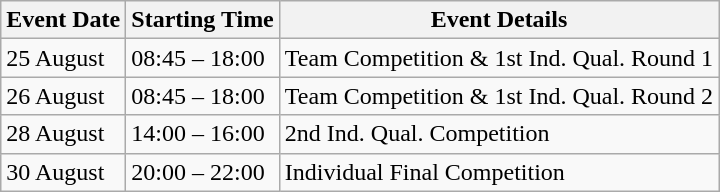<table class="wikitable">
<tr>
<th>Event Date</th>
<th>Starting Time</th>
<th>Event Details</th>
</tr>
<tr>
<td>25 August</td>
<td>08:45 – 18:00</td>
<td>Team Competition & 1st Ind. Qual. Round 1</td>
</tr>
<tr>
<td>26 August</td>
<td>08:45 – 18:00</td>
<td>Team Competition & 1st Ind. Qual. Round 2</td>
</tr>
<tr>
<td>28 August</td>
<td>14:00 – 16:00</td>
<td>2nd Ind. Qual. Competition</td>
</tr>
<tr>
<td>30 August</td>
<td>20:00 – 22:00</td>
<td>Individual Final Competition</td>
</tr>
</table>
